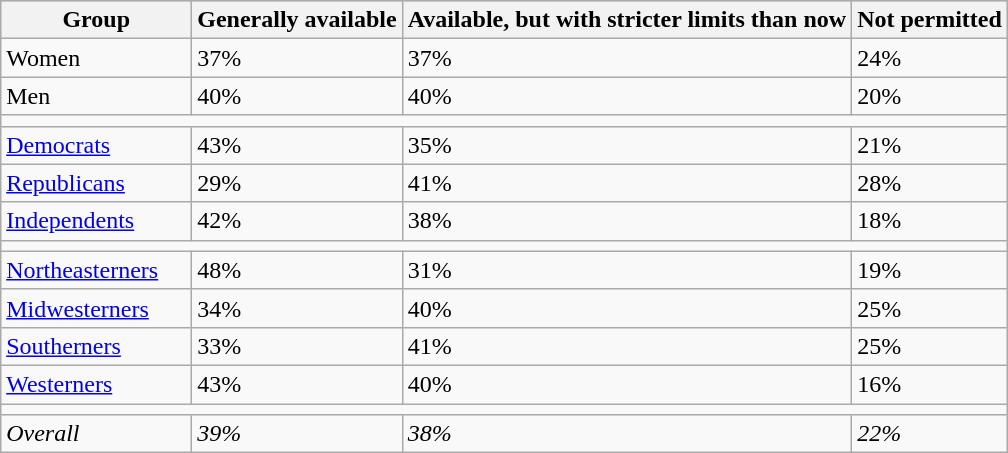<table class="wikitable" style="margin:1em auto;">
<tr style="background:#a0d0ff;">
<th>Group</th>
<th>Generally available</th>
<th>Available, but with stricter limits than now</th>
<th>Not permitted</th>
</tr>
<tr>
<td width=120>Women</td>
<td>37%</td>
<td>37%</td>
<td>24%</td>
</tr>
<tr>
<td width=120>Men</td>
<td>40%</td>
<td>40%</td>
<td>20%</td>
</tr>
<tr>
<td colspan="4"></td>
</tr>
<tr>
<td width=120><a href='#'>Democrats</a></td>
<td>43%</td>
<td>35%</td>
<td>21%</td>
</tr>
<tr>
<td width=120><a href='#'>Republicans</a></td>
<td>29%</td>
<td>41%</td>
<td>28%</td>
</tr>
<tr>
<td width=120><a href='#'>Independents</a></td>
<td>42%</td>
<td>38%</td>
<td>18%</td>
</tr>
<tr>
<td colspan="4"></td>
</tr>
<tr>
<td width=120><a href='#'>Northeasterners</a></td>
<td>48%</td>
<td>31%</td>
<td>19%</td>
</tr>
<tr>
<td width=120><a href='#'>Midwesterners</a></td>
<td>34%</td>
<td>40%</td>
<td>25%</td>
</tr>
<tr>
<td width=120><a href='#'>Southerners</a></td>
<td>33%</td>
<td>41%</td>
<td>25%</td>
</tr>
<tr>
<td width=120><a href='#'>Westerners</a></td>
<td>43%</td>
<td>40%</td>
<td>16%</td>
</tr>
<tr>
<td colspan="4"></td>
</tr>
<tr>
<td width="120"><em>Overall</em></td>
<td><em>39%</em></td>
<td><em>38%</em></td>
<td><em>22%</em></td>
</tr>
</table>
